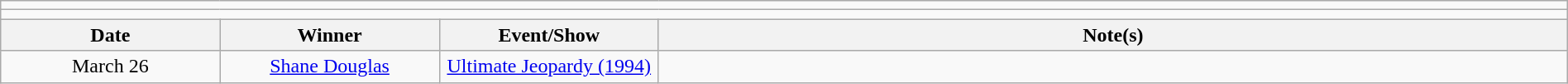<table class="wikitable" style="text-align:center; width:100%;">
<tr>
<td colspan="5"></td>
</tr>
<tr>
<td colspan="5"><strong></strong></td>
</tr>
<tr>
<th width=14%>Date</th>
<th width=14%>Winner</th>
<th width=14%>Event/Show</th>
<th width=58%>Note(s)</th>
</tr>
<tr>
<td>March 26</td>
<td><a href='#'>Shane Douglas</a></td>
<td><a href='#'>Ultimate Jeopardy (1994)</a></td>
<td align=left></td>
</tr>
</table>
